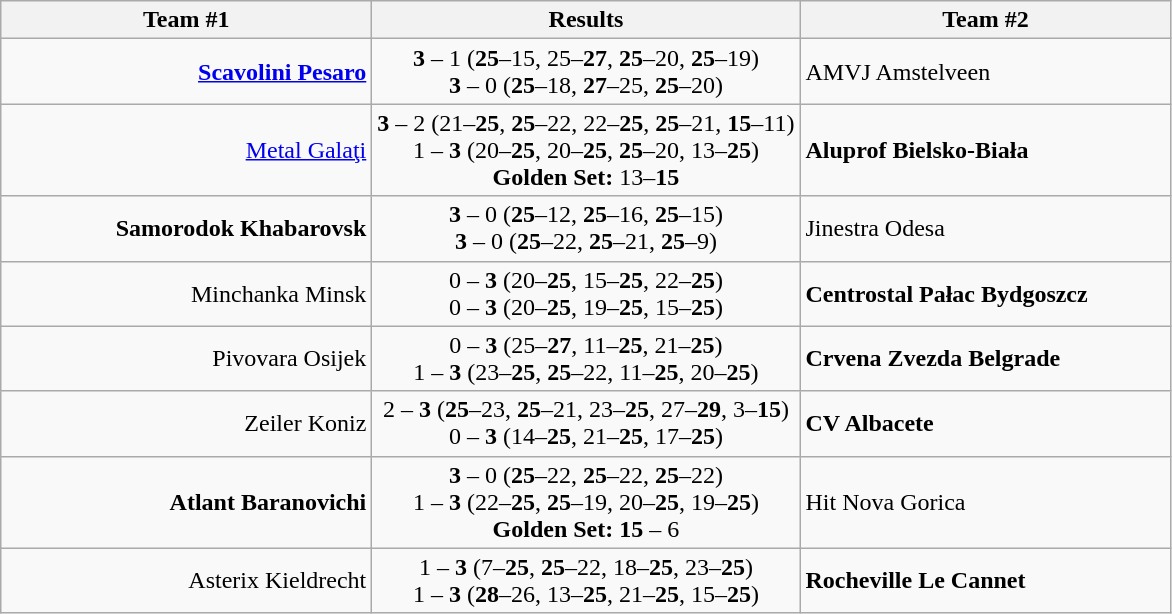<table class="wikitable" style="border-collapse: collapse;">
<tr>
<th align="right" width="240">Team #1</th>
<th>  Results  </th>
<th align="left" width="240">Team #2</th>
</tr>
<tr>
<td align="right"><strong><a href='#'>Scavolini Pesaro</a></strong> </td>
<td align="center"><strong>3</strong> – 1 (<strong>25</strong>–15, 25–<strong>27</strong>, <strong>25</strong>–20, <strong>25</strong>–19)<br><strong>3</strong> – 0 (<strong>25</strong>–18, <strong>27</strong>–25, <strong>25</strong>–20)</td>
<td> AMVJ Amstelveen</td>
</tr>
<tr>
<td align="right"><a href='#'>Metal Galaţi</a> </td>
<td align="center"><strong>3</strong> – 2 (21–<strong>25</strong>, <strong>25</strong>–22, 22–<strong>25</strong>, <strong>25</strong>–21, <strong>15</strong>–11)<br>1 – <strong>3</strong> (20–<strong>25</strong>, 20–<strong>25</strong>, <strong>25</strong>–20, 13–<strong>25</strong>)<br><strong>Golden Set:</strong> 13–<strong>15</strong></td>
<td><strong>Aluprof Bielsko-Biała</strong></td>
</tr>
<tr>
<td align="right"><strong>Samorodok Khabarovsk</strong> </td>
<td align="center"><strong>3</strong> – 0 (<strong>25</strong>–12, <strong>25</strong>–16, <strong>25</strong>–15)<br><strong>3</strong> – 0 (<strong>25</strong>–22, <strong>25</strong>–21, <strong>25</strong>–9)</td>
<td> Jinestra Odesa</td>
</tr>
<tr>
<td align="right">Minchanka Minsk </td>
<td align="center">0 – <strong>3</strong> (20–<strong>25</strong>, 15–<strong>25</strong>, 22–<strong>25</strong>) <br>0 – <strong>3</strong> (20–<strong>25</strong>, 19–<strong>25</strong>, 15–<strong>25</strong>)</td>
<td>  <strong>Centrostal Pałac Bydgoszcz</strong></td>
</tr>
<tr>
<td align="right">Pivovara Osijek </td>
<td align="center">0 – <strong>3</strong> (25–<strong>27</strong>, 11–<strong>25</strong>, 21–<strong>25</strong>) <br>1 – <strong>3</strong> (23–<strong>25</strong>, <strong>25</strong>–22, 11–<strong>25</strong>, 20–<strong>25</strong>)</td>
<td> <strong>Crvena Zvezda Belgrade</strong></td>
</tr>
<tr>
<td align="right">Zeiler Koniz </td>
<td align="center">2 – <strong>3</strong> (<strong>25</strong>–23, <strong>25</strong>–21, 23–<strong>25</strong>, 27–<strong>29</strong>, 3–<strong>15</strong>) <br>0 – <strong>3</strong> (14–<strong>25</strong>, 21–<strong>25</strong>, 17–<strong>25</strong>)</td>
<td> <strong> CV Albacete</strong></td>
</tr>
<tr>
<td align="right"><strong>Atlant Baranovichi</strong> </td>
<td align="center"><strong>3</strong> – 0 (<strong>25</strong>–22, <strong>25</strong>–22, <strong>25</strong>–22) <br>1 – <strong>3</strong> (22–<strong>25</strong>, <strong>25</strong>–19, 20–<strong>25</strong>, 19–<strong>25</strong>)<br><strong>Golden Set:</strong> <strong>15</strong> – 6</td>
<td>  Hit Nova Gorica</td>
</tr>
<tr>
<td align="right">Asterix Kieldrecht </td>
<td align="center">1 – <strong>3</strong> (7–<strong>25</strong>, <strong>25</strong>–22, 18–<strong>25</strong>, 23–<strong>25</strong>)<br>1 – <strong>3</strong> (<strong>28</strong>–26, 13–<strong>25</strong>, 21–<strong>25</strong>, 15–<strong>25</strong>)</td>
<td>  <strong>Rocheville Le Cannet</strong></td>
</tr>
</table>
